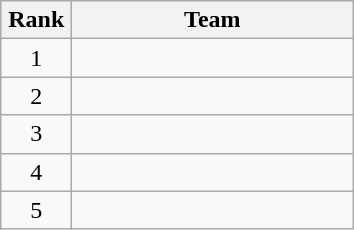<table class="wikitable" style="text-align:center;">
<tr>
<th width=40>Rank</th>
<th width=180>Team</th>
</tr>
<tr>
<td>1</td>
<td align=left></td>
</tr>
<tr>
<td>2</td>
<td align=left></td>
</tr>
<tr>
<td>3</td>
<td align=left></td>
</tr>
<tr>
<td>4</td>
<td align=left></td>
</tr>
<tr>
<td>5</td>
<td align=left></td>
</tr>
</table>
